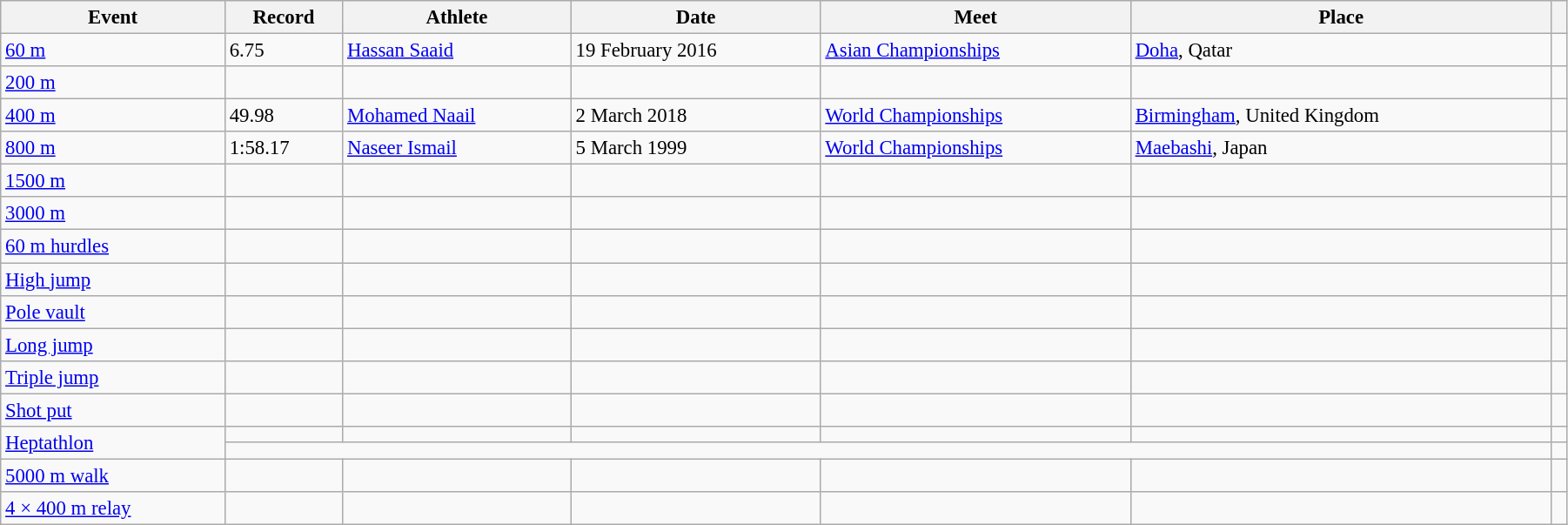<table class="wikitable" style="font-size:95%; width: 95%;">
<tr>
<th>Event</th>
<th>Record</th>
<th>Athlete</th>
<th>Date</th>
<th>Meet</th>
<th>Place</th>
<th></th>
</tr>
<tr>
<td><a href='#'>60 m</a></td>
<td>6.75</td>
<td><a href='#'>Hassan Saaid</a></td>
<td>19 February 2016</td>
<td><a href='#'>Asian Championships</a></td>
<td><a href='#'>Doha</a>, Qatar</td>
<td></td>
</tr>
<tr>
<td><a href='#'>200 m</a></td>
<td></td>
<td></td>
<td></td>
<td></td>
<td></td>
<td></td>
</tr>
<tr>
<td><a href='#'>400 m</a></td>
<td>49.98</td>
<td><a href='#'>Mohamed Naail</a></td>
<td>2 March 2018</td>
<td><a href='#'>World Championships</a></td>
<td><a href='#'>Birmingham</a>, United Kingdom</td>
<td></td>
</tr>
<tr>
<td><a href='#'>800 m</a></td>
<td>1:58.17</td>
<td><a href='#'>Naseer Ismail</a></td>
<td>5 March 1999</td>
<td><a href='#'>World Championships</a></td>
<td><a href='#'>Maebashi</a>, Japan</td>
<td></td>
</tr>
<tr>
<td><a href='#'>1500 m</a></td>
<td></td>
<td></td>
<td></td>
<td></td>
<td></td>
<td></td>
</tr>
<tr>
<td><a href='#'>3000 m</a></td>
<td></td>
<td></td>
<td></td>
<td></td>
<td></td>
<td></td>
</tr>
<tr>
<td><a href='#'>60 m hurdles</a></td>
<td></td>
<td></td>
<td></td>
<td></td>
<td></td>
<td></td>
</tr>
<tr>
<td><a href='#'>High jump</a></td>
<td></td>
<td></td>
<td></td>
<td></td>
<td></td>
<td></td>
</tr>
<tr>
<td><a href='#'>Pole vault</a></td>
<td></td>
<td></td>
<td></td>
<td></td>
<td></td>
<td></td>
</tr>
<tr>
<td><a href='#'>Long jump</a></td>
<td></td>
<td></td>
<td></td>
<td></td>
<td></td>
<td></td>
</tr>
<tr>
<td><a href='#'>Triple jump</a></td>
<td></td>
<td></td>
<td></td>
<td></td>
<td></td>
<td></td>
</tr>
<tr>
<td><a href='#'>Shot put</a></td>
<td></td>
<td></td>
<td></td>
<td></td>
<td></td>
<td></td>
</tr>
<tr>
<td rowspan=2><a href='#'>Heptathlon</a></td>
<td></td>
<td></td>
<td></td>
<td></td>
<td></td>
<td></td>
</tr>
<tr>
<td colspan=5></td>
<td></td>
</tr>
<tr>
<td><a href='#'>5000 m walk</a></td>
<td></td>
<td></td>
<td></td>
<td></td>
<td></td>
<td></td>
</tr>
<tr>
<td><a href='#'>4 × 400 m relay</a></td>
<td></td>
<td></td>
<td></td>
<td></td>
<td></td>
<td></td>
</tr>
</table>
